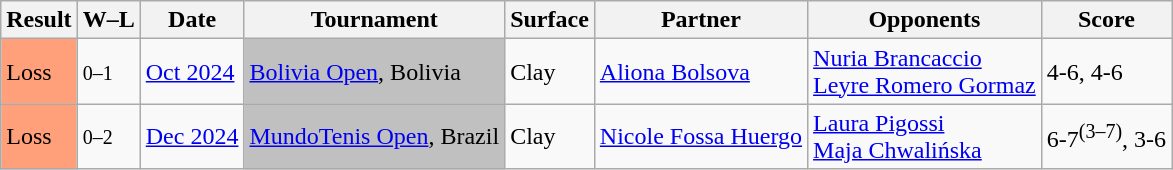<table class="wikitable">
<tr>
<th>Result</th>
<th class="unsortable">W–L</th>
<th>Date</th>
<th>Tournament</th>
<th>Surface</th>
<th>Partner</th>
<th>Opponents</th>
<th class="unsortable">Score</th>
</tr>
<tr>
<td style="background:#ffa07a;">Loss</td>
<td><small>0–1</small></td>
<td><a href='#'>Oct 2024</a></td>
<td bgcolor=silver><a href='#'>Bolivia Open</a>, Bolivia</td>
<td>Clay</td>
<td> <a href='#'>Aliona Bolsova</a></td>
<td> <a href='#'>Nuria Brancaccio</a> <br>  <a href='#'>Leyre Romero Gormaz</a></td>
<td>4-6, 4-6</td>
</tr>
<tr>
<td style="background:#ffa07a;">Loss</td>
<td><small>0–2</small></td>
<td><a href='#'>Dec 2024</a></td>
<td bgcolor=silver><a href='#'>MundoTenis Open</a>, Brazil</td>
<td>Clay</td>
<td> <a href='#'>Nicole Fossa Huergo</a></td>
<td> <a href='#'>Laura Pigossi</a> <br>  <a href='#'>Maja Chwalińska</a></td>
<td>6-7<sup>(3–7)</sup>, 3-6</td>
</tr>
</table>
